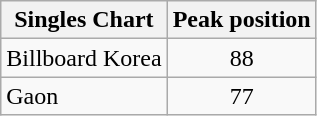<table class="wikitable sortable">
<tr>
<th>Singles Chart</th>
<th>Peak position</th>
</tr>
<tr>
<td>Billboard Korea</td>
<td align="center">88</td>
</tr>
<tr>
<td>Gaon</td>
<td align="center">77</td>
</tr>
</table>
